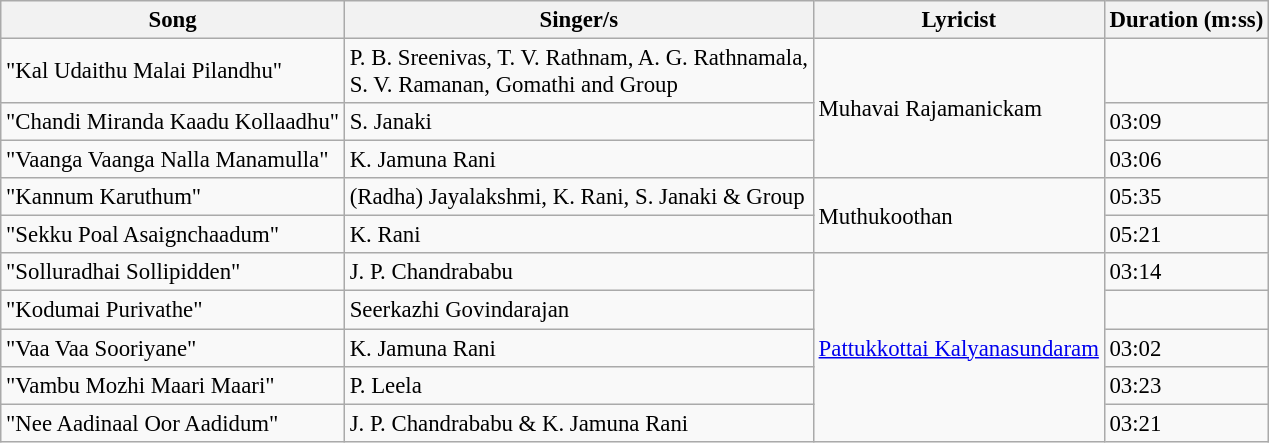<table class="wikitable" style="font-size:95%;">
<tr>
<th>Song</th>
<th>Singer/s</th>
<th>Lyricist</th>
<th>Duration (m:ss)</th>
</tr>
<tr>
<td>"Kal Udaithu Malai Pilandhu"</td>
<td>P. B. Sreenivas, T. V. Rathnam, A. G. Rathnamala,<br>S. V. Ramanan, Gomathi and Group</td>
<td rowspan=3>Muhavai Rajamanickam</td>
<td></td>
</tr>
<tr>
<td>"Chandi Miranda Kaadu Kollaadhu"</td>
<td>S. Janaki</td>
<td>03:09</td>
</tr>
<tr>
<td>"Vaanga Vaanga Nalla Manamulla"</td>
<td>K. Jamuna Rani</td>
<td>03:06</td>
</tr>
<tr>
<td>"Kannum Karuthum"</td>
<td>(Radha) Jayalakshmi, K. Rani, S. Janaki & Group</td>
<td rowspan=2>Muthukoothan</td>
<td>05:35</td>
</tr>
<tr>
<td>"Sekku Poal Asaignchaadum"</td>
<td>K. Rani</td>
<td>05:21</td>
</tr>
<tr>
<td>"Solluradhai Sollipidden"</td>
<td>J. P. Chandrababu</td>
<td rowspan=5><a href='#'>Pattukkottai Kalyanasundaram</a></td>
<td>03:14</td>
</tr>
<tr>
<td>"Kodumai Purivathe"</td>
<td>Seerkazhi Govindarajan</td>
<td></td>
</tr>
<tr>
<td>"Vaa Vaa Sooriyane"</td>
<td>K. Jamuna Rani</td>
<td>03:02</td>
</tr>
<tr>
<td>"Vambu Mozhi Maari Maari"</td>
<td>P. Leela</td>
<td>03:23</td>
</tr>
<tr>
<td>"Nee Aadinaal Oor Aadidum"</td>
<td>J. P. Chandrababu & K. Jamuna Rani</td>
<td>03:21</td>
</tr>
</table>
